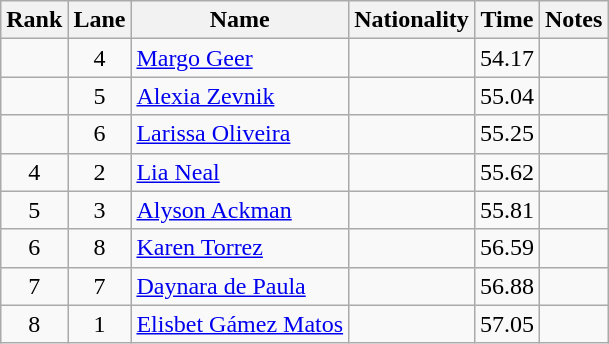<table class="wikitable sortable" style="text-align:center">
<tr>
<th>Rank</th>
<th>Lane</th>
<th>Name</th>
<th>Nationality</th>
<th>Time</th>
<th>Notes</th>
</tr>
<tr>
<td></td>
<td>4</td>
<td align=left><a href='#'>Margo Geer</a></td>
<td align=left></td>
<td>54.17</td>
<td></td>
</tr>
<tr>
<td></td>
<td>5</td>
<td align=left><a href='#'>Alexia Zevnik</a></td>
<td align=left></td>
<td>55.04</td>
<td></td>
</tr>
<tr>
<td></td>
<td>6</td>
<td align=left><a href='#'>Larissa Oliveira</a></td>
<td align=left></td>
<td>55.25</td>
<td></td>
</tr>
<tr>
<td>4</td>
<td>2</td>
<td align=left><a href='#'>Lia Neal</a></td>
<td align=left></td>
<td>55.62</td>
<td></td>
</tr>
<tr>
<td>5</td>
<td>3</td>
<td align=left><a href='#'>Alyson Ackman</a></td>
<td align=left></td>
<td>55.81</td>
<td></td>
</tr>
<tr>
<td>6</td>
<td>8</td>
<td align=left><a href='#'>Karen Torrez</a></td>
<td align=left></td>
<td>56.59</td>
<td></td>
</tr>
<tr>
<td>7</td>
<td>7</td>
<td align=left><a href='#'>Daynara de Paula</a></td>
<td align=left></td>
<td>56.88</td>
<td></td>
</tr>
<tr>
<td>8</td>
<td>1</td>
<td align=left><a href='#'>Elisbet Gámez Matos</a></td>
<td align=left></td>
<td>57.05</td>
<td></td>
</tr>
</table>
